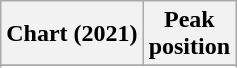<table class="wikitable plainrowheaders" style="text-align:center">
<tr>
<th scope="col">Chart (2021)</th>
<th scope="col">Peak<br>position</th>
</tr>
<tr>
</tr>
<tr>
</tr>
</table>
